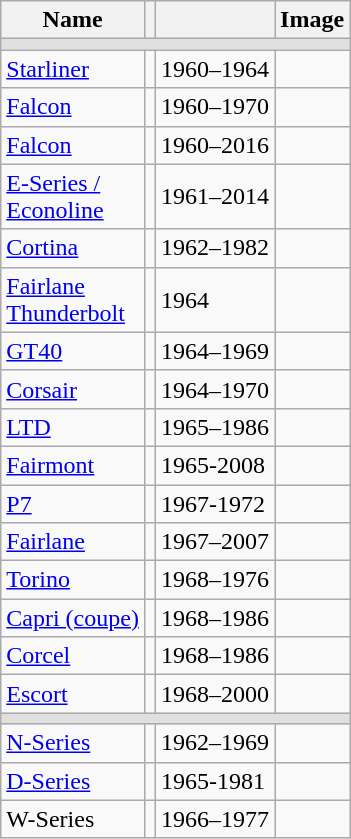<table class="wikitable sortable">
<tr>
<th style="width:px;">Name</th>
<th style="width:px;"></th>
<th style="width:px;"></th>
<th style="width:px;">Image</th>
</tr>
<tr>
<td colspan=6 style=background:#e0e0e0></td>
</tr>
<tr>
<td><a href='#'>Starliner</a></td>
<td></td>
<td>1960–1964</td>
<td></td>
</tr>
<tr>
<td><a href='#'>Falcon</a></td>
<td></td>
<td>1960–1970</td>
<td></td>
</tr>
<tr>
<td><a href='#'>Falcon</a></td>
<td></td>
<td>1960–2016</td>
<td></td>
</tr>
<tr>
<td><a href='#'>E-Series / <br>Econoline</a></td>
<td></td>
<td>1961–2014</td>
<td></td>
</tr>
<tr>
<td><a href='#'>Cortina</a></td>
<td></td>
<td>1962–1982</td>
<td></td>
</tr>
<tr>
<td><a href='#'>Fairlane<br>Thunderbolt</a></td>
<td></td>
<td>1964</td>
<td></td>
</tr>
<tr>
<td><a href='#'>GT40</a></td>
<td></td>
<td>1964–1969</td>
<td></td>
</tr>
<tr>
<td><a href='#'>Corsair</a></td>
<td></td>
<td>1964–1970</td>
<td></td>
</tr>
<tr>
<td><a href='#'>LTD</a></td>
<td></td>
<td>1965–1986</td>
<td></td>
</tr>
<tr>
<td><a href='#'>Fairmont</a></td>
<td></td>
<td>1965-2008</td>
<td></td>
</tr>
<tr>
<td><a href='#'>P7</a></td>
<td></td>
<td>1967-1972</td>
<td></td>
</tr>
<tr>
<td><a href='#'>Fairlane</a></td>
<td></td>
<td>1967–2007</td>
<td></td>
</tr>
<tr>
<td><a href='#'>Torino</a></td>
<td></td>
<td>1968–1976</td>
<td></td>
</tr>
<tr>
<td><a href='#'>Capri (coupe)</a></td>
<td></td>
<td>1968–1986</td>
<td></td>
</tr>
<tr>
<td><a href='#'>Corcel</a></td>
<td></td>
<td>1968–1986</td>
<td></td>
</tr>
<tr>
<td><a href='#'>Escort</a></td>
<td></td>
<td>1968–2000</td>
<td></td>
</tr>
<tr>
<td colspan=6 style=background:#e0e0e0></td>
</tr>
<tr>
<td><a href='#'>N-Series</a></td>
<td></td>
<td>1962–1969</td>
<td></td>
</tr>
<tr>
<td><a href='#'>D-Series</a></td>
<td></td>
<td>1965-1981</td>
<td></td>
</tr>
<tr>
<td>W-Series</td>
<td></td>
<td>1966–1977</td>
<td></td>
</tr>
</table>
